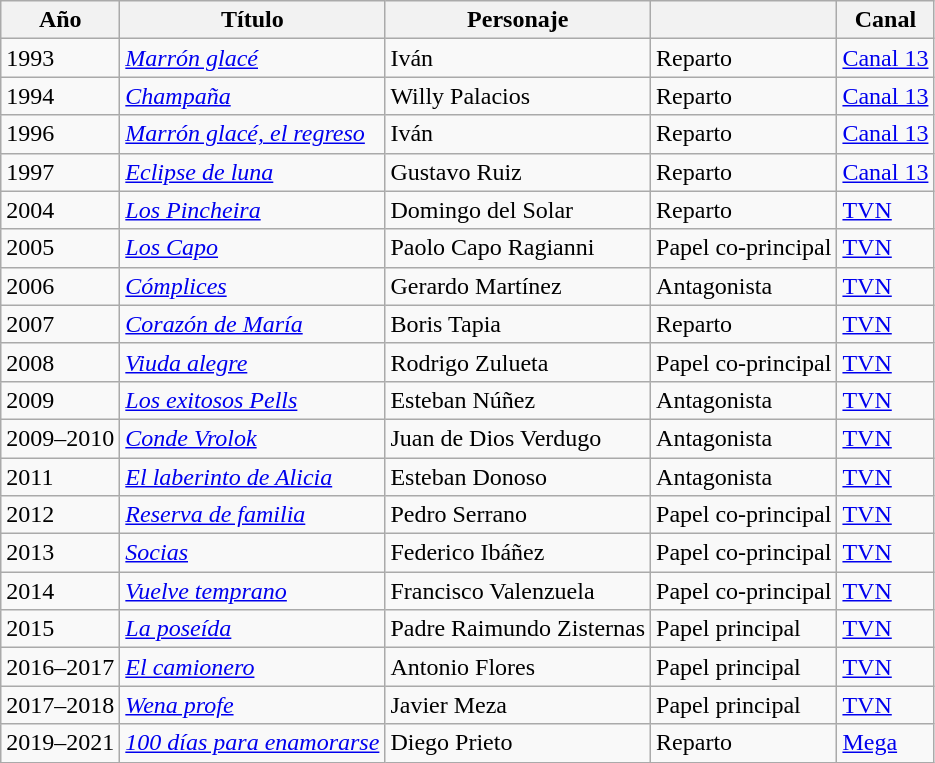<table class="wikitable">
<tr>
<th>Año</th>
<th>Título</th>
<th>Personaje</th>
<th></th>
<th>Canal</th>
</tr>
<tr>
<td>1993</td>
<td><a href='#'><em>Marrón glacé</em></a></td>
<td>Iván</td>
<td>Reparto</td>
<td><a href='#'>Canal 13</a></td>
</tr>
<tr>
<td>1994</td>
<td><a href='#'><em>Champaña</em></a></td>
<td>Willy Palacios</td>
<td>Reparto</td>
<td><a href='#'>Canal 13</a></td>
</tr>
<tr>
<td>1996</td>
<td><a href='#'><em>Marrón glacé, el regreso</em></a></td>
<td>Iván</td>
<td>Reparto</td>
<td><a href='#'>Canal 13</a></td>
</tr>
<tr>
<td>1997</td>
<td><a href='#'><em>Eclipse de luna</em></a></td>
<td>Gustavo Ruiz</td>
<td>Reparto</td>
<td><a href='#'>Canal 13</a></td>
</tr>
<tr>
<td>2004</td>
<td><em><a href='#'>Los Pincheira</a></em></td>
<td>Domingo del Solar</td>
<td>Reparto</td>
<td><a href='#'>TVN</a></td>
</tr>
<tr>
<td>2005</td>
<td><em><a href='#'>Los Capo</a></em></td>
<td>Paolo Capo Ragianni</td>
<td>Papel co-principal</td>
<td><a href='#'>TVN</a></td>
</tr>
<tr>
<td>2006</td>
<td><a href='#'><em>Cómplices</em></a></td>
<td>Gerardo Martínez</td>
<td>Antagonista</td>
<td><a href='#'>TVN</a></td>
</tr>
<tr>
<td>2007</td>
<td><em><a href='#'>Corazón de María</a></em></td>
<td>Boris Tapia</td>
<td>Reparto</td>
<td><a href='#'>TVN</a></td>
</tr>
<tr>
<td>2008</td>
<td><em><a href='#'>Viuda alegre</a></em></td>
<td>Rodrigo Zulueta</td>
<td>Papel co-principal</td>
<td><a href='#'>TVN</a></td>
</tr>
<tr>
<td>2009</td>
<td><a href='#'><em>Los exitosos Pells</em></a></td>
<td>Esteban Núñez</td>
<td>Antagonista</td>
<td><a href='#'>TVN</a></td>
</tr>
<tr>
<td>2009–2010</td>
<td><em><a href='#'>Conde Vrolok</a></em></td>
<td>Juan de Dios Verdugo</td>
<td>Antagonista</td>
<td><a href='#'>TVN</a></td>
</tr>
<tr>
<td>2011</td>
<td><em><a href='#'>El laberinto de Alicia</a></em></td>
<td>Esteban Donoso</td>
<td>Antagonista</td>
<td><a href='#'>TVN</a></td>
</tr>
<tr>
<td>2012</td>
<td><em><a href='#'>Reserva de familia</a></em></td>
<td>Pedro Serrano</td>
<td>Papel co-principal</td>
<td><a href='#'>TVN</a></td>
</tr>
<tr>
<td>2013</td>
<td><em><a href='#'>Socias</a></em></td>
<td>Federico Ibáñez</td>
<td>Papel co-principal</td>
<td><a href='#'>TVN</a></td>
</tr>
<tr>
<td>2014</td>
<td><em><a href='#'>Vuelve temprano</a></em></td>
<td>Francisco Valenzuela</td>
<td>Papel co-principal</td>
<td><a href='#'>TVN</a></td>
</tr>
<tr>
<td>2015</td>
<td><em><a href='#'>La poseída</a></em></td>
<td>Padre Raimundo Zisternas</td>
<td>Papel principal</td>
<td><a href='#'>TVN</a></td>
</tr>
<tr>
<td>2016–2017</td>
<td><em><a href='#'>El camionero</a></em></td>
<td>Antonio Flores</td>
<td>Papel principal</td>
<td><a href='#'>TVN</a></td>
</tr>
<tr>
<td>2017–2018</td>
<td><em><a href='#'>Wena profe</a></em></td>
<td>Javier Meza</td>
<td>Papel principal</td>
<td><a href='#'>TVN</a></td>
</tr>
<tr>
<td>2019–2021</td>
<td><a href='#'><em>100 días para enamorarse</em></a></td>
<td>Diego Prieto</td>
<td>Reparto</td>
<td><a href='#'>Mega</a></td>
</tr>
</table>
